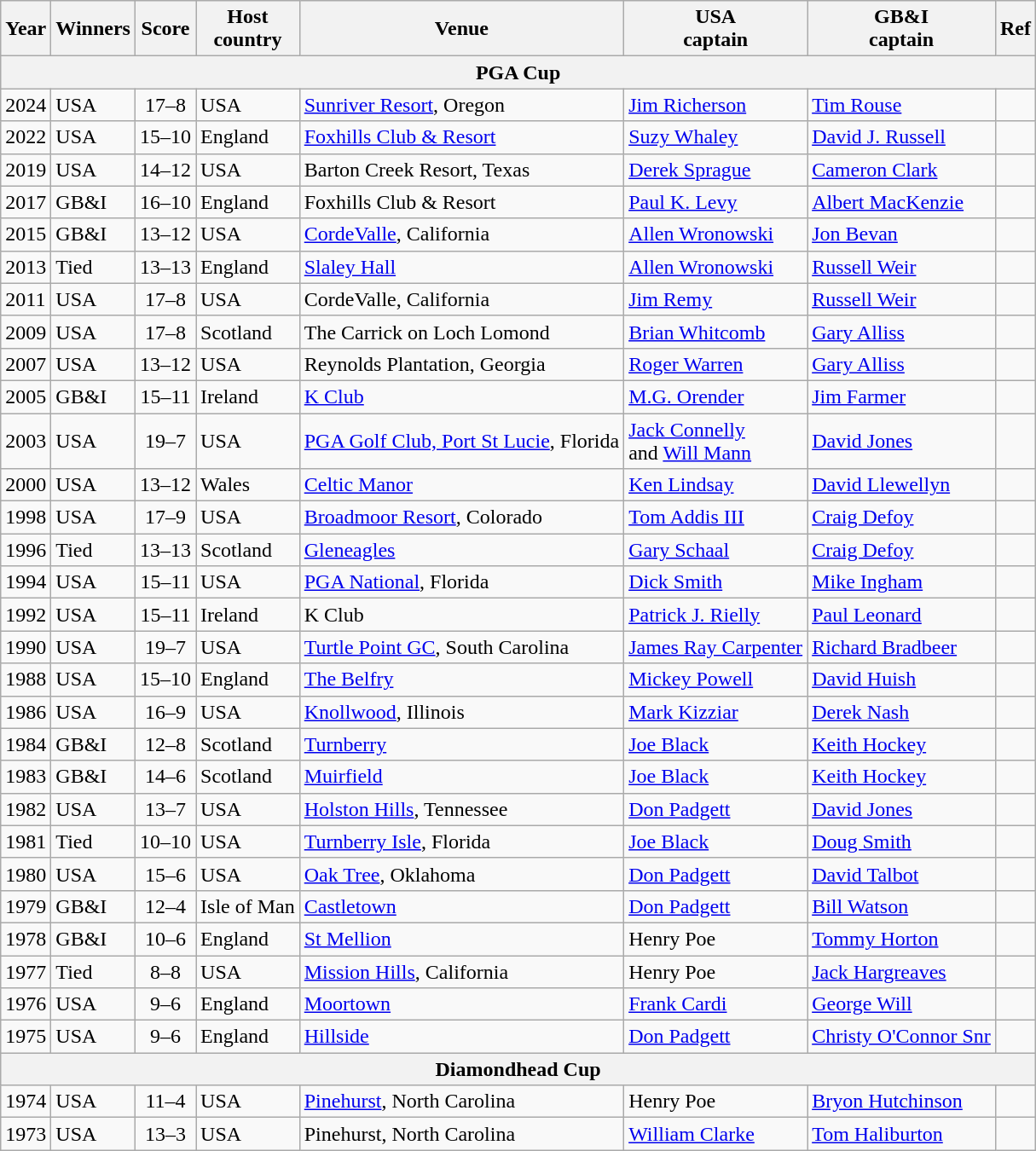<table class="wikitable sortable">
<tr>
<th>Year</th>
<th>Winners</th>
<th>Score</th>
<th>Host<br>country</th>
<th>Venue</th>
<th>USA<br>captain</th>
<th>GB&I<br>captain</th>
<th>Ref</th>
</tr>
<tr>
<th colspan=8>PGA Cup</th>
</tr>
<tr>
<td>2024</td>
<td>USA</td>
<td align=center>17–8</td>
<td>USA</td>
<td><a href='#'>Sunriver Resort</a>, Oregon</td>
<td><a href='#'>Jim Richerson</a></td>
<td><a href='#'>Tim Rouse</a></td>
<td></td>
</tr>
<tr>
<td>2022</td>
<td>USA</td>
<td align=center>15–10</td>
<td>England</td>
<td><a href='#'>Foxhills Club & Resort</a></td>
<td><a href='#'>Suzy Whaley</a></td>
<td><a href='#'>David J. Russell</a></td>
<td></td>
</tr>
<tr>
<td>2019</td>
<td>USA</td>
<td align=center>14–12</td>
<td>USA</td>
<td>Barton Creek Resort, Texas</td>
<td><a href='#'>Derek Sprague</a></td>
<td><a href='#'>Cameron Clark</a></td>
<td></td>
</tr>
<tr>
<td>2017</td>
<td>GB&I</td>
<td align=center>16–10</td>
<td>England</td>
<td>Foxhills Club & Resort</td>
<td><a href='#'>Paul K. Levy</a></td>
<td><a href='#'>Albert MacKenzie</a></td>
<td></td>
</tr>
<tr>
<td>2015</td>
<td>GB&I</td>
<td align=center>13–12</td>
<td>USA</td>
<td><a href='#'>CordeValle</a>, California</td>
<td><a href='#'>Allen Wronowski</a></td>
<td><a href='#'>Jon Bevan</a></td>
<td></td>
</tr>
<tr>
<td>2013</td>
<td>Tied</td>
<td align=center>13–13</td>
<td>England</td>
<td><a href='#'>Slaley Hall</a></td>
<td><a href='#'>Allen Wronowski</a></td>
<td><a href='#'>Russell Weir</a></td>
<td></td>
</tr>
<tr>
<td>2011</td>
<td>USA</td>
<td align=center>17–8</td>
<td>USA</td>
<td>CordeValle, California</td>
<td><a href='#'>Jim Remy</a></td>
<td><a href='#'>Russell Weir</a></td>
<td></td>
</tr>
<tr>
<td>2009</td>
<td>USA</td>
<td align=center>17–8</td>
<td>Scotland</td>
<td>The Carrick on Loch Lomond</td>
<td><a href='#'>Brian Whitcomb</a></td>
<td><a href='#'>Gary Alliss</a></td>
<td></td>
</tr>
<tr>
<td>2007</td>
<td>USA</td>
<td align=center>13–12</td>
<td>USA</td>
<td>Reynolds Plantation, Georgia</td>
<td><a href='#'>Roger Warren</a></td>
<td><a href='#'>Gary Alliss</a></td>
<td></td>
</tr>
<tr>
<td>2005</td>
<td>GB&I</td>
<td align=center>15–11</td>
<td>Ireland</td>
<td><a href='#'>K Club</a></td>
<td><a href='#'>M.G. Orender</a></td>
<td><a href='#'>Jim Farmer</a></td>
<td></td>
</tr>
<tr>
<td>2003</td>
<td>USA</td>
<td align=center>19–7</td>
<td>USA</td>
<td><a href='#'>PGA Golf Club, Port St Lucie</a>, Florida</td>
<td><a href='#'>Jack Connelly</a><br>and <a href='#'>Will Mann</a></td>
<td><a href='#'>David Jones</a></td>
<td></td>
</tr>
<tr>
<td>2000</td>
<td>USA</td>
<td align=center>13–12</td>
<td>Wales</td>
<td><a href='#'>Celtic Manor</a></td>
<td><a href='#'>Ken Lindsay</a></td>
<td><a href='#'>David Llewellyn</a></td>
<td></td>
</tr>
<tr>
<td>1998</td>
<td>USA</td>
<td align=center>17–9</td>
<td>USA</td>
<td><a href='#'>Broadmoor Resort</a>, Colorado</td>
<td><a href='#'>Tom Addis III</a></td>
<td><a href='#'>Craig Defoy</a></td>
<td></td>
</tr>
<tr>
<td>1996</td>
<td>Tied</td>
<td align=center>13–13</td>
<td>Scotland</td>
<td><a href='#'>Gleneagles</a></td>
<td><a href='#'>Gary Schaal</a></td>
<td><a href='#'>Craig Defoy</a></td>
<td></td>
</tr>
<tr>
<td>1994</td>
<td>USA</td>
<td align=center>15–11</td>
<td>USA</td>
<td><a href='#'>PGA National</a>, Florida</td>
<td><a href='#'>Dick Smith</a></td>
<td><a href='#'>Mike Ingham</a></td>
<td></td>
</tr>
<tr>
<td>1992</td>
<td>USA</td>
<td align=center>15–11</td>
<td>Ireland</td>
<td>K Club</td>
<td><a href='#'>Patrick J. Rielly</a></td>
<td><a href='#'>Paul Leonard</a></td>
<td></td>
</tr>
<tr>
<td>1990</td>
<td>USA</td>
<td align=center>19–7</td>
<td>USA</td>
<td><a href='#'>Turtle Point GC</a>, South Carolina</td>
<td><a href='#'>James Ray Carpenter</a></td>
<td><a href='#'>Richard Bradbeer</a></td>
<td></td>
</tr>
<tr>
<td>1988</td>
<td>USA</td>
<td align=center>15–10</td>
<td>England</td>
<td><a href='#'>The Belfry</a></td>
<td><a href='#'>Mickey Powell</a></td>
<td><a href='#'>David Huish</a></td>
<td></td>
</tr>
<tr>
<td>1986</td>
<td>USA</td>
<td align=center>16–9</td>
<td>USA</td>
<td><a href='#'>Knollwood</a>, Illinois</td>
<td><a href='#'>Mark Kizziar</a></td>
<td><a href='#'>Derek Nash</a></td>
<td></td>
</tr>
<tr>
<td>1984</td>
<td>GB&I</td>
<td align=center>12–8</td>
<td>Scotland</td>
<td><a href='#'>Turnberry</a></td>
<td><a href='#'>Joe Black</a></td>
<td><a href='#'>Keith Hockey</a></td>
<td></td>
</tr>
<tr>
<td>1983</td>
<td>GB&I</td>
<td align=center>14–6</td>
<td>Scotland</td>
<td><a href='#'>Muirfield</a></td>
<td><a href='#'>Joe Black</a></td>
<td><a href='#'>Keith Hockey</a></td>
<td></td>
</tr>
<tr>
<td>1982</td>
<td>USA</td>
<td align=center>13–7</td>
<td>USA</td>
<td><a href='#'>Holston Hills</a>, Tennessee</td>
<td><a href='#'>Don Padgett</a></td>
<td><a href='#'>David Jones</a></td>
<td></td>
</tr>
<tr>
<td>1981</td>
<td>Tied</td>
<td align=center>10–10</td>
<td>USA</td>
<td><a href='#'>Turnberry Isle</a>, Florida</td>
<td><a href='#'>Joe Black</a></td>
<td><a href='#'>Doug Smith</a></td>
<td></td>
</tr>
<tr>
<td>1980</td>
<td>USA</td>
<td align=center>15–6</td>
<td>USA</td>
<td><a href='#'>Oak Tree</a>, Oklahoma</td>
<td><a href='#'>Don Padgett</a></td>
<td><a href='#'>David Talbot</a></td>
<td></td>
</tr>
<tr>
<td>1979</td>
<td>GB&I</td>
<td align=center>12–4</td>
<td>Isle of Man</td>
<td><a href='#'>Castletown</a></td>
<td><a href='#'>Don Padgett</a></td>
<td><a href='#'>Bill Watson</a></td>
<td></td>
</tr>
<tr>
<td>1978</td>
<td>GB&I</td>
<td align=center>10–6</td>
<td>England</td>
<td><a href='#'>St Mellion</a></td>
<td>Henry Poe</td>
<td><a href='#'>Tommy Horton</a></td>
<td></td>
</tr>
<tr>
<td>1977</td>
<td>Tied</td>
<td align=center>8–8</td>
<td>USA</td>
<td><a href='#'>Mission Hills</a>, California</td>
<td>Henry Poe</td>
<td><a href='#'>Jack Hargreaves</a></td>
<td></td>
</tr>
<tr>
<td>1976</td>
<td>USA</td>
<td align=center>9–6</td>
<td>England</td>
<td><a href='#'>Moortown</a></td>
<td><a href='#'>Frank Cardi</a></td>
<td><a href='#'>George Will</a></td>
<td></td>
</tr>
<tr>
<td>1975</td>
<td>USA</td>
<td align=center>9–6</td>
<td>England</td>
<td><a href='#'>Hillside</a></td>
<td><a href='#'>Don Padgett</a></td>
<td><a href='#'>Christy O'Connor Snr</a></td>
<td></td>
</tr>
<tr>
<th colspan=8>Diamondhead Cup</th>
</tr>
<tr>
<td>1974</td>
<td>USA</td>
<td align=center>11–4</td>
<td>USA</td>
<td><a href='#'>Pinehurst</a>, North Carolina</td>
<td>Henry Poe</td>
<td><a href='#'>Bryon Hutchinson</a></td>
<td></td>
</tr>
<tr>
<td>1973</td>
<td>USA</td>
<td align=center>13–3</td>
<td>USA</td>
<td>Pinehurst, North Carolina</td>
<td><a href='#'>William Clarke</a></td>
<td><a href='#'>Tom Haliburton</a></td>
<td></td>
</tr>
</table>
